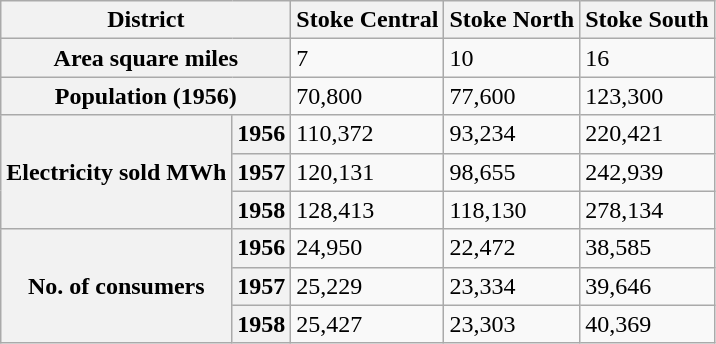<table class="wikitable">
<tr>
<th colspan="2">District</th>
<th>Stoke Central</th>
<th>Stoke North</th>
<th>Stoke South</th>
</tr>
<tr>
<th colspan="2">Area square miles</th>
<td>7</td>
<td>10</td>
<td>16</td>
</tr>
<tr>
<th colspan="2">Population (1956)</th>
<td>70,800</td>
<td>77,600</td>
<td>123,300</td>
</tr>
<tr>
<th rowspan="3">Electricity sold MWh</th>
<th>1956</th>
<td>110,372</td>
<td>93,234</td>
<td>220,421</td>
</tr>
<tr>
<th>1957</th>
<td>120,131</td>
<td>98,655</td>
<td>242,939</td>
</tr>
<tr>
<th>1958</th>
<td>128,413</td>
<td>118,130</td>
<td>278,134</td>
</tr>
<tr>
<th rowspan="3">No. of consumers</th>
<th>1956</th>
<td>24,950</td>
<td>22,472</td>
<td>38,585</td>
</tr>
<tr>
<th>1957</th>
<td>25,229</td>
<td>23,334</td>
<td>39,646</td>
</tr>
<tr>
<th>1958</th>
<td>25,427</td>
<td>23,303</td>
<td>40,369</td>
</tr>
</table>
